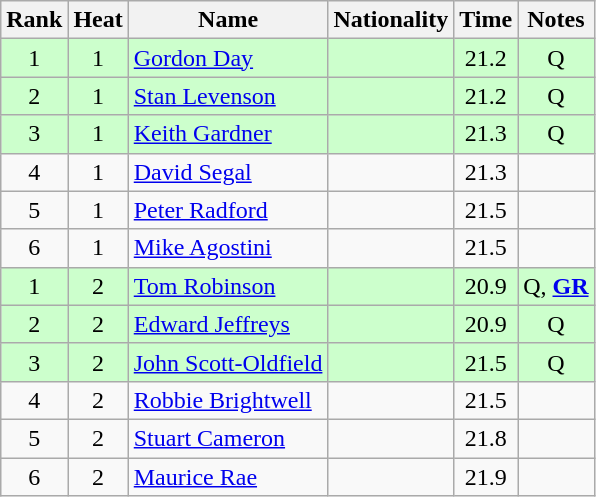<table class="wikitable sortable" style="text-align:center">
<tr>
<th>Rank</th>
<th>Heat</th>
<th>Name</th>
<th>Nationality</th>
<th>Time</th>
<th>Notes</th>
</tr>
<tr bgcolor=ccffcc>
<td>1</td>
<td>1</td>
<td align=left><a href='#'>Gordon Day</a></td>
<td align=left></td>
<td>21.2</td>
<td>Q</td>
</tr>
<tr bgcolor=ccffcc>
<td>2</td>
<td>1</td>
<td align=left><a href='#'>Stan Levenson</a></td>
<td align=left></td>
<td>21.2</td>
<td>Q</td>
</tr>
<tr bgcolor=ccffcc>
<td>3</td>
<td>1</td>
<td align=left><a href='#'>Keith Gardner</a></td>
<td align=left></td>
<td>21.3</td>
<td>Q</td>
</tr>
<tr>
<td>4</td>
<td>1</td>
<td align=left><a href='#'>David Segal</a></td>
<td align=left></td>
<td>21.3</td>
<td></td>
</tr>
<tr>
<td>5</td>
<td>1</td>
<td align=left><a href='#'>Peter Radford</a></td>
<td align=left></td>
<td>21.5</td>
<td></td>
</tr>
<tr>
<td>6</td>
<td>1</td>
<td align=left><a href='#'>Mike Agostini</a></td>
<td align=left></td>
<td>21.5</td>
<td></td>
</tr>
<tr bgcolor=ccffcc>
<td>1</td>
<td>2</td>
<td align=left><a href='#'>Tom Robinson</a></td>
<td align=left></td>
<td>20.9</td>
<td>Q, <strong><a href='#'>GR</a></strong></td>
</tr>
<tr bgcolor=ccffcc>
<td>2</td>
<td>2</td>
<td align=left><a href='#'>Edward Jeffreys</a></td>
<td align=left></td>
<td>20.9</td>
<td>Q</td>
</tr>
<tr bgcolor=ccffcc>
<td>3</td>
<td>2</td>
<td align=left><a href='#'>John Scott-Oldfield</a></td>
<td align=left></td>
<td>21.5</td>
<td>Q</td>
</tr>
<tr>
<td>4</td>
<td>2</td>
<td align=left><a href='#'>Robbie Brightwell</a></td>
<td align=left></td>
<td>21.5</td>
<td></td>
</tr>
<tr>
<td>5</td>
<td>2</td>
<td align=left><a href='#'>Stuart Cameron</a></td>
<td align=left></td>
<td>21.8</td>
<td></td>
</tr>
<tr>
<td>6</td>
<td>2</td>
<td align=left><a href='#'>Maurice Rae</a></td>
<td align=left></td>
<td>21.9</td>
<td></td>
</tr>
</table>
